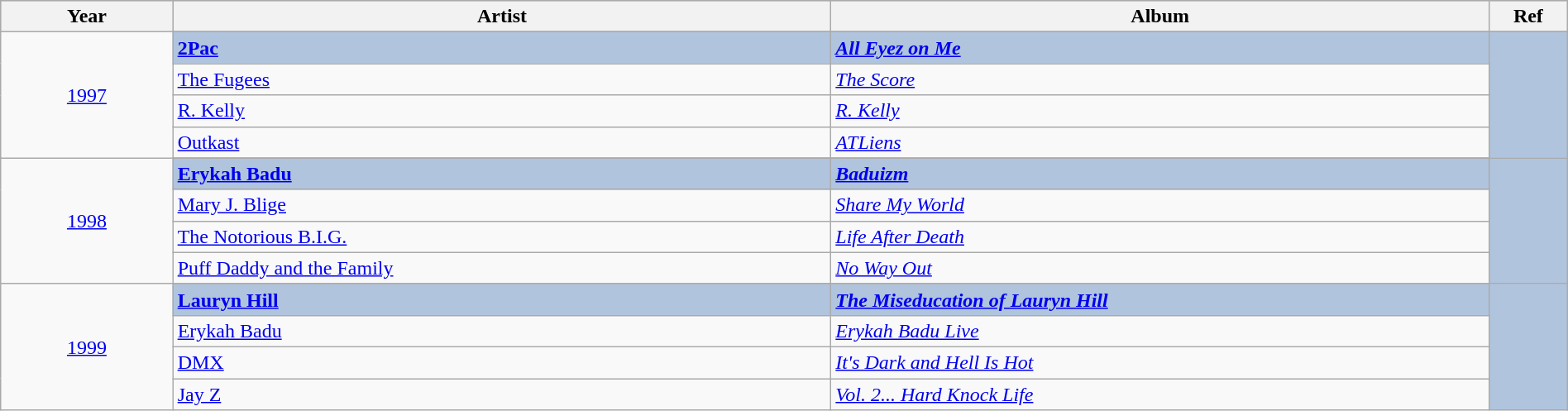<table class="wikitable" style="width:100%;">
<tr style="background:#bebebe;">
<th style="width:11%;">Year</th>
<th style="width:42%;">Artist</th>
<th style="width:42%;">Album</th>
<th style="width:5%;">Ref</th>
</tr>
<tr>
<td rowspan="5" align="center"><a href='#'>1997</a></td>
</tr>
<tr style="background:#B0C4DE">
<td><strong><a href='#'>2Pac</a></strong></td>
<td><strong><em><a href='#'>All Eyez on Me</a></em></strong></td>
<td rowspan="5" align="center"></td>
</tr>
<tr>
<td><a href='#'>The Fugees</a></td>
<td><em><a href='#'>The Score</a></em></td>
</tr>
<tr>
<td><a href='#'>R. Kelly</a></td>
<td><em><a href='#'>R. Kelly</a></em></td>
</tr>
<tr>
<td><a href='#'>Outkast</a></td>
<td><em><a href='#'>ATLiens</a></em></td>
</tr>
<tr>
<td rowspan="5" align="center"><a href='#'>1998</a></td>
</tr>
<tr style="background:#B0C4DE">
<td><strong><a href='#'>Erykah Badu</a></strong></td>
<td><strong><em><a href='#'>Baduizm</a></em></strong></td>
<td rowspan="5" align="center"></td>
</tr>
<tr>
<td><a href='#'>Mary J. Blige</a></td>
<td><em><a href='#'>Share My World</a></em></td>
</tr>
<tr>
<td><a href='#'>The Notorious B.I.G.</a></td>
<td><em><a href='#'>Life After Death</a></em></td>
</tr>
<tr>
<td><a href='#'>Puff Daddy and the Family</a></td>
<td><em><a href='#'>No Way Out</a></em></td>
</tr>
<tr>
<td rowspan="5" align="center"><a href='#'>1999</a></td>
</tr>
<tr style="background:#B0C4DE">
<td><strong><a href='#'>Lauryn Hill</a></strong></td>
<td><strong><em><a href='#'>The Miseducation of Lauryn Hill</a></em></strong></td>
<td rowspan="5" align="center"></td>
</tr>
<tr>
<td><a href='#'>Erykah Badu</a></td>
<td><em><a href='#'>Erykah Badu Live</a></em></td>
</tr>
<tr>
<td><a href='#'>DMX</a></td>
<td><em><a href='#'>It's Dark and Hell Is Hot</a></em></td>
</tr>
<tr>
<td><a href='#'>Jay Z</a></td>
<td><em><a href='#'>Vol. 2... Hard Knock Life</a></em></td>
</tr>
</table>
